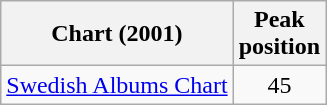<table class="wikitable sortable">
<tr>
<th>Chart (2001)</th>
<th>Peak<br>position</th>
</tr>
<tr>
<td><a href='#'>Swedish Albums Chart</a></td>
<td style="text-align:center;">45</td>
</tr>
</table>
